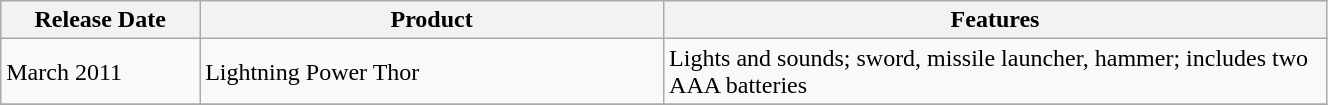<table class="wikitable" width="70%">
<tr>
<th width=15%>Release Date</th>
<th width=35%>Product</th>
<th width=50%>Features</th>
</tr>
<tr>
<td>March 2011</td>
<td>Lightning Power Thor</td>
<td>Lights and sounds; sword, missile launcher, hammer; includes two AAA batteries</td>
</tr>
<tr>
</tr>
</table>
